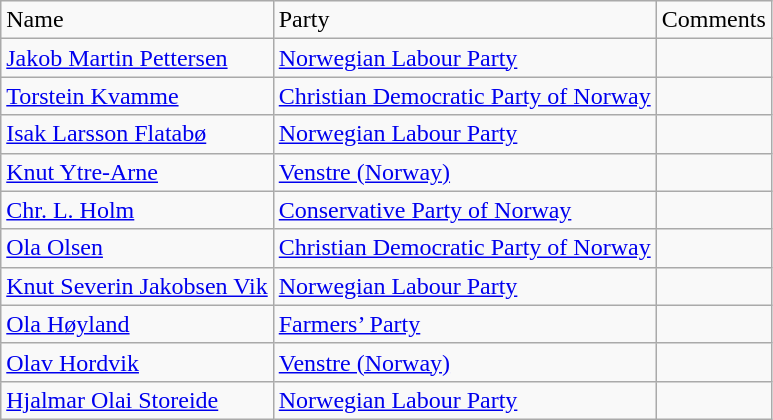<table class="wikitable">
<tr>
<td>Name</td>
<td>Party</td>
<td>Comments</td>
</tr>
<tr>
<td><a href='#'>Jakob Martin Pettersen</a></td>
<td><a href='#'>Norwegian Labour Party</a></td>
<td></td>
</tr>
<tr>
<td><a href='#'>Torstein Kvamme</a></td>
<td><a href='#'>Christian Democratic Party of Norway</a></td>
<td></td>
</tr>
<tr>
<td><a href='#'>Isak Larsson Flatabø</a></td>
<td><a href='#'>Norwegian Labour Party</a></td>
<td></td>
</tr>
<tr>
<td><a href='#'>Knut Ytre-Arne</a></td>
<td><a href='#'>Venstre (Norway)</a></td>
<td></td>
</tr>
<tr>
<td><a href='#'>Chr. L. Holm</a></td>
<td><a href='#'>Conservative Party of Norway</a></td>
<td></td>
</tr>
<tr>
<td><a href='#'>Ola Olsen</a></td>
<td><a href='#'>Christian Democratic Party of Norway</a></td>
<td></td>
</tr>
<tr>
<td><a href='#'>Knut Severin Jakobsen Vik</a></td>
<td><a href='#'>Norwegian Labour Party</a></td>
<td></td>
</tr>
<tr>
<td><a href='#'>Ola Høyland</a></td>
<td><a href='#'>Farmers’ Party</a></td>
<td></td>
</tr>
<tr>
<td><a href='#'>Olav Hordvik</a></td>
<td><a href='#'>Venstre (Norway)</a></td>
<td></td>
</tr>
<tr>
<td><a href='#'>Hjalmar Olai Storeide</a></td>
<td><a href='#'>Norwegian Labour Party</a></td>
<td></td>
</tr>
</table>
